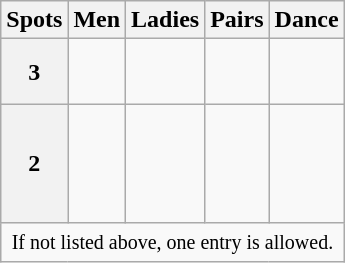<table class="wikitable">
<tr>
<th>Spots</th>
<th>Men</th>
<th>Ladies</th>
<th>Pairs</th>
<th>Dance</th>
</tr>
<tr>
<th>3</th>
<td valign=top> <br> </td>
<td valign=top> <br>  <br> </td>
<td valign=top> <br> </td>
<td valign=top> <br>  <br> </td>
</tr>
<tr>
<th>2</th>
<td valign=top> <br>  <br>  <br>  <br> </td>
<td valign=top> <br>  <br>  <br> </td>
<td valign=top> <br>  <br>  <br>  <br> </td>
<td valign=top> <br>  <br> </td>
</tr>
<tr>
<td colspan=5 align=center><small>If not listed above, one entry is allowed.</small></td>
</tr>
</table>
